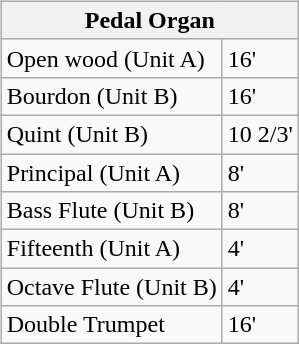<table class="wikitable" align="left" style="margin: 5px;">
<tr>
<th colspan="2">Pedal Organ</th>
</tr>
<tr>
<td>Open wood (Unit A)</td>
<td>16'</td>
</tr>
<tr>
<td>Bourdon (Unit B)</td>
<td>16'</td>
</tr>
<tr>
<td>Quint (Unit B)</td>
<td>10 2/3'</td>
</tr>
<tr>
<td>Principal (Unit A)</td>
<td>8'</td>
</tr>
<tr>
<td>Bass Flute (Unit B)</td>
<td>8'</td>
</tr>
<tr>
<td>Fifteenth (Unit A)</td>
<td>4'</td>
</tr>
<tr>
<td>Octave Flute (Unit B)</td>
<td>4'</td>
</tr>
<tr>
<td>Double Trumpet</td>
<td>16'</td>
</tr>
</table>
